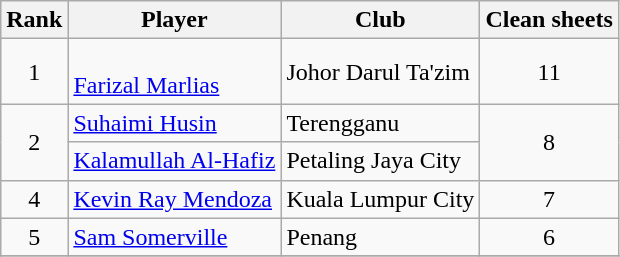<table class="wikitable" style="text-align:center">
<tr>
<th>Rank</th>
<th>Player</th>
<th>Club</th>
<th>Clean sheets</th>
</tr>
<tr>
<td rowspan=1>1</td>
<td style="text-align:left;"><br> <a href='#'>Farizal Marlias</a></td>
<td style="text-align:left;">Johor Darul Ta'zim</td>
<td rowspan=1>11</td>
</tr>
<tr>
<td rowspan=2>2</td>
<td style="text-align:left;"> <a href='#'>Suhaimi Husin</a></td>
<td style="text-align:left;">Terengganu</td>
<td rowspan=2>8</td>
</tr>
<tr>
<td style="text-align:left;"> <a href='#'>Kalamullah Al-Hafiz</a></td>
<td style="text-align:left;">Petaling Jaya City</td>
</tr>
<tr>
<td rowspan=1>4</td>
<td style="text-align:left;"> <a href='#'>Kevin Ray Mendoza</a></td>
<td style="text-align:left;">Kuala Lumpur City</td>
<td rowspan=1>7</td>
</tr>
<tr>
<td rowspan=1>5</td>
<td style="text-align:left;"> <a href='#'>Sam Somerville</a></td>
<td style="text-align:left;">Penang</td>
<td rowspan=1>6</td>
</tr>
<tr>
</tr>
</table>
